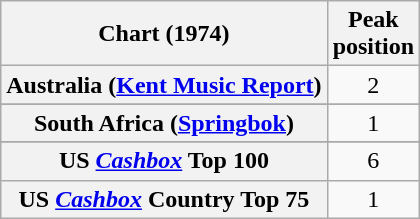<table class="wikitable sortable plainrowheaders" style="text-align:center">
<tr>
<th scope="col">Chart (1974)</th>
<th scope="col">Peak<br>position</th>
</tr>
<tr>
<th scope="row">Australia (<a href='#'>Kent Music Report</a>)</th>
<td>2</td>
</tr>
<tr>
</tr>
<tr>
</tr>
<tr>
</tr>
<tr>
<th scope="row">South Africa (<a href='#'>Springbok</a>)</th>
<td>1</td>
</tr>
<tr>
</tr>
<tr>
</tr>
<tr>
</tr>
<tr>
<th scope="row">US <em><a href='#'>Cashbox</a></em> Top 100</th>
<td>6</td>
</tr>
<tr>
<th scope="row">US <em><a href='#'>Cashbox</a></em> Country Top 75</th>
<td>1</td>
</tr>
</table>
